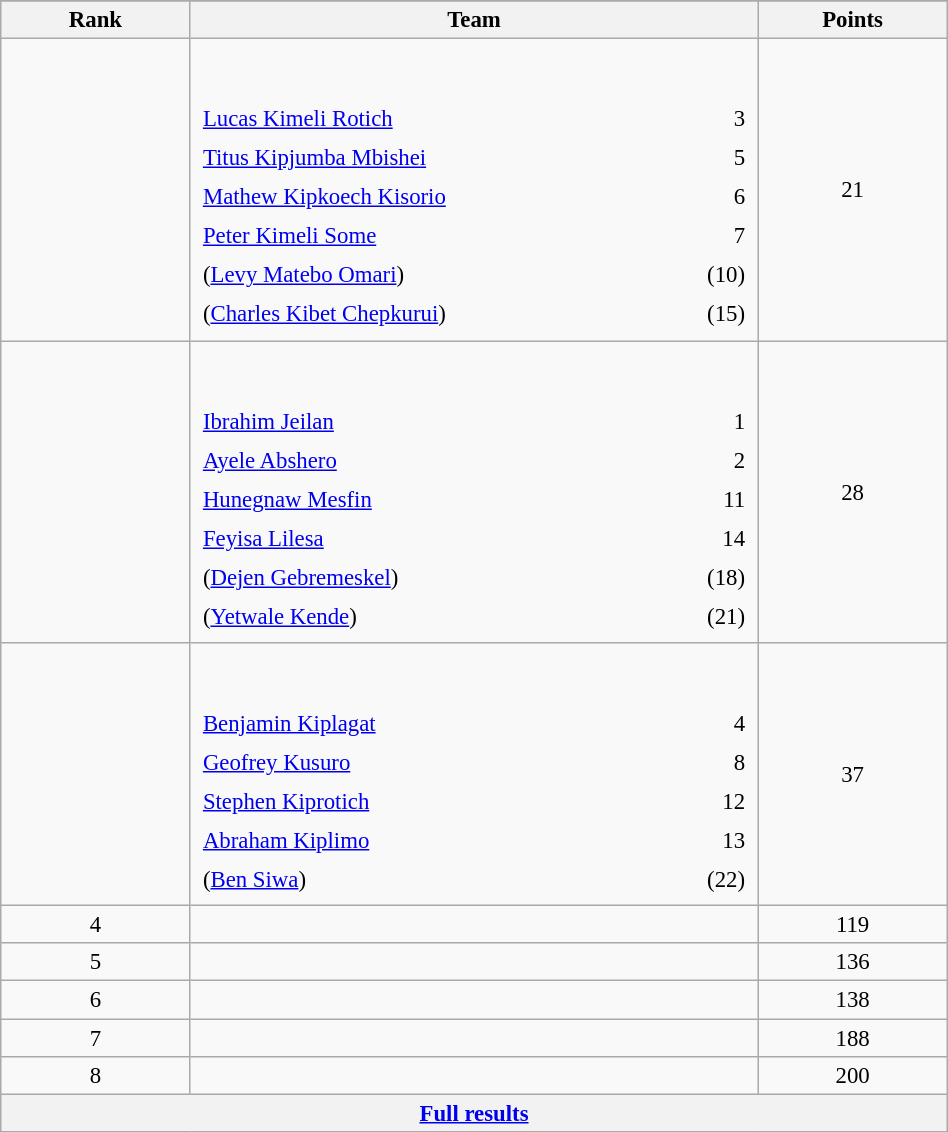<table class="wikitable sortable" style=" text-align:center; font-size:95%;" width="50%">
<tr>
</tr>
<tr>
<th width=10%>Rank</th>
<th width=30%>Team</th>
<th width=10%>Points</th>
</tr>
<tr>
<td align=center></td>
<td align=left> <br><br><table width=100%>
<tr>
<td align=left style="border:0"><a href='#'>Lucas Kimeli Rotich</a></td>
<td align=right style="border:0">3</td>
</tr>
<tr>
<td align=left style="border:0"><a href='#'>Titus Kipjumba Mbishei</a></td>
<td align=right style="border:0">5</td>
</tr>
<tr>
<td align=left style="border:0"><a href='#'>Mathew Kipkoech Kisorio</a></td>
<td align=right style="border:0">6</td>
</tr>
<tr>
<td align=left style="border:0"><a href='#'>Peter Kimeli Some</a></td>
<td align=right style="border:0">7</td>
</tr>
<tr>
<td align=left style="border:0">(<a href='#'>Levy Matebo Omari</a>)</td>
<td align=right style="border:0">(10)</td>
</tr>
<tr>
<td align=left style="border:0">(<a href='#'>Charles Kibet Chepkurui</a>)</td>
<td align=right style="border:0">(15)</td>
</tr>
</table>
</td>
<td>21</td>
</tr>
<tr>
<td align=center></td>
<td align=left> <br><br><table width=100%>
<tr>
<td align=left style="border:0"><a href='#'>Ibrahim Jeilan</a></td>
<td align=right style="border:0">1</td>
</tr>
<tr>
<td align=left style="border:0"><a href='#'>Ayele Abshero</a></td>
<td align=right style="border:0">2</td>
</tr>
<tr>
<td align=left style="border:0"><a href='#'>Hunegnaw Mesfin</a></td>
<td align=right style="border:0">11</td>
</tr>
<tr>
<td align=left style="border:0"><a href='#'>Feyisa Lilesa</a></td>
<td align=right style="border:0">14</td>
</tr>
<tr>
<td align=left style="border:0">(<a href='#'>Dejen Gebremeskel</a>)</td>
<td align=right style="border:0">(18)</td>
</tr>
<tr>
<td align=left style="border:0">(<a href='#'>Yetwale Kende</a>)</td>
<td align=right style="border:0">(21)</td>
</tr>
</table>
</td>
<td>28</td>
</tr>
<tr>
<td align=center></td>
<td align=left> <br><br><table width=100%>
<tr>
<td align=left style="border:0"><a href='#'>Benjamin Kiplagat</a></td>
<td align=right style="border:0">4</td>
</tr>
<tr>
<td align=left style="border:0"><a href='#'>Geofrey Kusuro</a></td>
<td align=right style="border:0">8</td>
</tr>
<tr>
<td align=left style="border:0"><a href='#'>Stephen Kiprotich</a></td>
<td align=right style="border:0">12</td>
</tr>
<tr>
<td align=left style="border:0"><a href='#'>Abraham Kiplimo</a></td>
<td align=right style="border:0">13</td>
</tr>
<tr>
<td align=left style="border:0">(<a href='#'>Ben Siwa</a>)</td>
<td align=right style="border:0">(22)</td>
</tr>
</table>
</td>
<td>37</td>
</tr>
<tr>
<td align=center>4</td>
<td align=left></td>
<td>119</td>
</tr>
<tr>
<td align=center>5</td>
<td align=left></td>
<td>136</td>
</tr>
<tr>
<td align=center>6</td>
<td align=left></td>
<td>138</td>
</tr>
<tr>
<td align=center>7</td>
<td align=left></td>
<td>188</td>
</tr>
<tr>
<td align=center>8</td>
<td align=left></td>
<td>200</td>
</tr>
<tr class="sortbottom">
<th colspan=3 align=center><a href='#'>Full results</a></th>
</tr>
</table>
